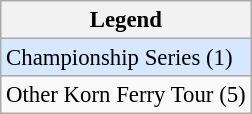<table class="wikitable" style="font-size:95%;">
<tr>
<th>Legend</th>
</tr>
<tr style="background:#D6E8FF;">
<td>Championship Series (1)</td>
</tr>
<tr>
<td>Other Korn Ferry Tour (5)</td>
</tr>
</table>
